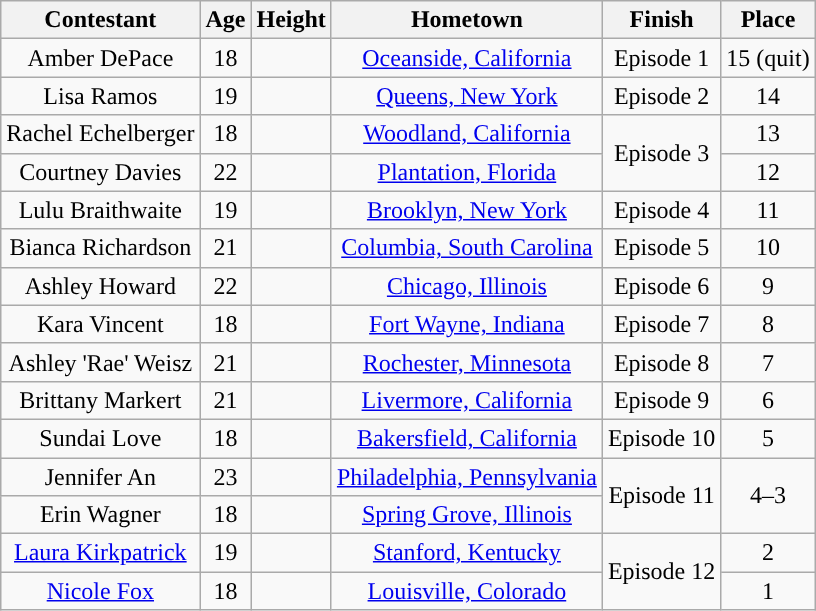<table class="wikitable sortable" style="text-align:center;">
<tr>
<th>Contestant</th>
<th>Age</th>
<th>Height</th>
<th>Hometown</th>
<th>Finish</th>
<th>Place</th>
</tr>
<tr>
<td>Amber DePace</td>
<td>18</td>
<td></td>
<td><a href='#'>Oceanside, California</a></td>
<td>Episode 1</td>
<td>15 (quit)</td>
</tr>
<tr>
<td>Lisa Ramos</td>
<td>19</td>
<td></td>
<td><a href='#'>Queens, New York</a></td>
<td>Episode 2</td>
<td>14</td>
</tr>
<tr>
<td>Rachel Echelberger</td>
<td>18</td>
<td></td>
<td><a href='#'>Woodland, California</a></td>
<td rowspan="2">Episode 3</td>
<td>13</td>
</tr>
<tr>
<td>Courtney Davies</td>
<td>22</td>
<td></td>
<td><a href='#'>Plantation, Florida</a></td>
<td>12</td>
</tr>
<tr>
<td>Lulu Braithwaite</td>
<td>19</td>
<td></td>
<td><a href='#'>Brooklyn, New York</a></td>
<td>Episode 4</td>
<td>11</td>
</tr>
<tr>
<td>Bianca Richardson</td>
<td>21</td>
<td></td>
<td><a href='#'>Columbia, South Carolina</a></td>
<td>Episode 5</td>
<td>10</td>
</tr>
<tr>
<td>Ashley Howard</td>
<td>22</td>
<td></td>
<td><a href='#'>Chicago, Illinois</a></td>
<td>Episode 6</td>
<td>9</td>
</tr>
<tr>
<td>Kara Vincent</td>
<td>18</td>
<td></td>
<td><a href='#'>Fort Wayne, Indiana</a></td>
<td>Episode 7</td>
<td>8</td>
</tr>
<tr>
<td>Ashley 'Rae' Weisz</td>
<td>21</td>
<td></td>
<td><a href='#'>Rochester, Minnesota</a></td>
<td>Episode 8</td>
<td>7</td>
</tr>
<tr>
<td>Brittany Markert</td>
<td>21</td>
<td></td>
<td><a href='#'>Livermore, California</a></td>
<td>Episode 9</td>
<td>6</td>
</tr>
<tr>
<td>Sundai Love</td>
<td>18</td>
<td></td>
<td><a href='#'>Bakersfield, California</a></td>
<td>Episode 10</td>
<td>5</td>
</tr>
<tr>
<td>Jennifer An</td>
<td>23</td>
<td></td>
<td><a href='#'>Philadelphia, Pennsylvania</a></td>
<td rowspan="2">Episode 11</td>
<td rowspan="2">4–3</td>
</tr>
<tr>
<td>Erin Wagner</td>
<td>18</td>
<td></td>
<td><a href='#'>Spring Grove, Illinois</a></td>
</tr>
<tr>
<td><a href='#'>Laura Kirkpatrick</a></td>
<td>19</td>
<td></td>
<td><a href='#'>Stanford, Kentucky</a></td>
<td rowspan="2">Episode 12</td>
<td>2</td>
</tr>
<tr>
<td><a href='#'>Nicole Fox</a></td>
<td>18</td>
<td></td>
<td><a href='#'>Louisville, Colorado</a></td>
<td>1</td>
</tr>
</table>
